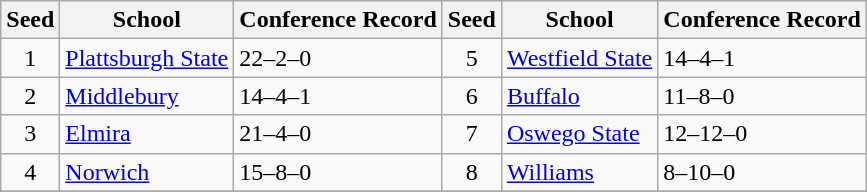<table class="wikitable">
<tr>
<th>Seed</th>
<th>School</th>
<th>Conference Record</th>
<th>Seed</th>
<th>School</th>
<th>Conference Record</th>
</tr>
<tr>
<td align=center>1</td>
<td><a href='#'>Plattsburgh State</a></td>
<td>22–2–0</td>
<td align=center>5</td>
<td><a href='#'>Westfield State</a></td>
<td>14–4–1</td>
</tr>
<tr>
<td align=center>2</td>
<td><a href='#'>Middlebury</a></td>
<td>14–4–1</td>
<td align=center>6</td>
<td><a href='#'>Buffalo</a></td>
<td>11–8–0</td>
</tr>
<tr>
<td align=center>3</td>
<td><a href='#'>Elmira</a></td>
<td>21–4–0</td>
<td align=center>7</td>
<td><a href='#'>Oswego State</a></td>
<td>12–12–0</td>
</tr>
<tr>
<td align=center>4</td>
<td><a href='#'>Norwich</a></td>
<td>15–8–0</td>
<td align=center>8</td>
<td><a href='#'>Williams</a></td>
<td>8–10–0</td>
</tr>
<tr>
</tr>
</table>
